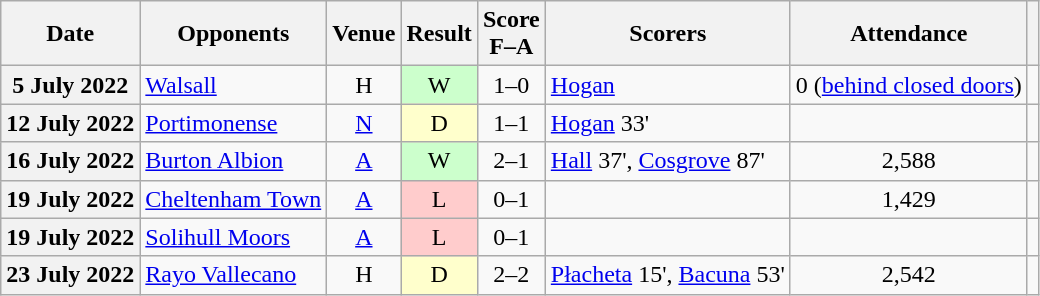<table class="wikitable sortable plainrowheaders" style=text-align:center>
<tr>
<th scope=col>Date</th>
<th scope=col>Opponents</th>
<th scope=col>Venue</th>
<th scope=col>Result</th>
<th scope=col>Score<br>F–A</th>
<th scope=col class=unsortable>Scorers</th>
<th scope=col class=unsortable>Attendance</th>
<th scope=col class=unsortable></th>
</tr>
<tr>
<th scope=row>5 July 2022</th>
<td style=text-align:left><a href='#'>Walsall</a></td>
<td>H</td>
<td style=background:#cfc>W</td>
<td>1–0</td>
<td style=text-align:left><a href='#'>Hogan</a></td>
<td>0 (<a href='#'>behind closed doors</a>)</td>
<td></td>
</tr>
<tr>
<th scope=row>12 July 2022</th>
<td style=text-align:left><a href='#'>Portimonense</a></td>
<td><a href='#'>N</a></td>
<td style=background:#ffc>D</td>
<td>1–1</td>
<td style=text-align:left><a href='#'>Hogan</a> 33'</td>
<td></td>
<td></td>
</tr>
<tr>
<th scope=row>16 July 2022</th>
<td style=text-align:left><a href='#'>Burton Albion</a></td>
<td><a href='#'>A</a></td>
<td style=background:#cfc>W</td>
<td>2–1</td>
<td style=text-align:left><a href='#'>Hall</a> 37', <a href='#'>Cosgrove</a> 87'</td>
<td>2,588</td>
<td></td>
</tr>
<tr>
<th scope=row>19 July 2022</th>
<td style=text-align:left><a href='#'>Cheltenham Town</a></td>
<td><a href='#'>A</a></td>
<td style=background:#fcc>L</td>
<td>0–1</td>
<td></td>
<td>1,429</td>
<td></td>
</tr>
<tr>
<th scope=row>19 July 2022</th>
<td style=text-align:left><a href='#'>Solihull Moors</a></td>
<td><a href='#'>A</a></td>
<td style=background:#fcc>L</td>
<td>0–1</td>
<td></td>
<td></td>
<td></td>
</tr>
<tr>
<th scope=row>23 July 2022</th>
<td style=text-align:left><a href='#'>Rayo Vallecano</a></td>
<td>H</td>
<td style=background:#ffc>D</td>
<td>2–2</td>
<td style=text-align:left><a href='#'>Płacheta</a> 15', <a href='#'>Bacuna</a> 53'</td>
<td>2,542</td>
<td></td>
</tr>
</table>
